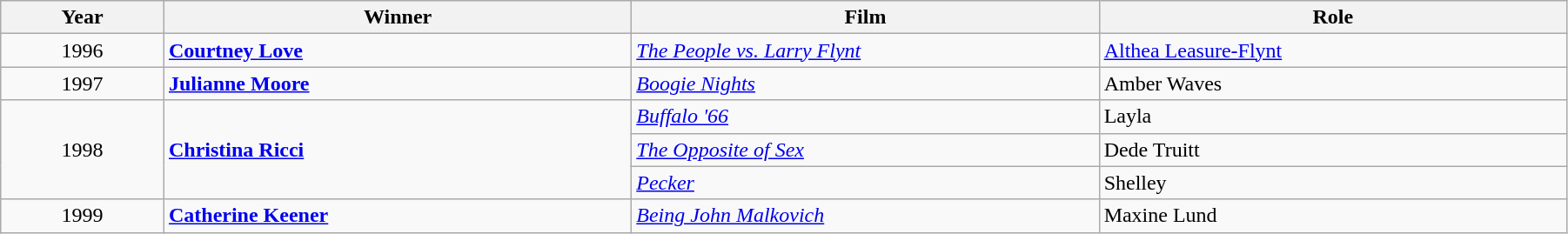<table class="wikitable" width="95%" cellpadding="5">
<tr>
<th width="100"><strong>Year</strong></th>
<th width="300"><strong>Winner</strong></th>
<th width="300"><strong>Film</strong></th>
<th width="300"><strong>Role</strong></th>
</tr>
<tr>
<td style="text-align:center;">1996</td>
<td><strong><a href='#'>Courtney Love</a></strong></td>
<td><em><a href='#'>The People vs. Larry Flynt</a></em></td>
<td><a href='#'>Althea Leasure-Flynt</a></td>
</tr>
<tr>
<td style="text-align:center;">1997</td>
<td><strong><a href='#'>Julianne Moore</a></strong></td>
<td><em><a href='#'>Boogie Nights</a></em></td>
<td>Amber Waves</td>
</tr>
<tr>
<td rowspan="3" style="text-align:center;">1998</td>
<td rowspan="3"><strong><a href='#'>Christina Ricci</a></strong></td>
<td><em><a href='#'>Buffalo '66</a></em></td>
<td>Layla</td>
</tr>
<tr>
<td><em><a href='#'>The Opposite of Sex</a></em></td>
<td>Dede Truitt</td>
</tr>
<tr>
<td><em><a href='#'>Pecker</a></em></td>
<td>Shelley</td>
</tr>
<tr>
<td style="text-align:center;">1999</td>
<td><strong><a href='#'>Catherine Keener</a></strong></td>
<td><em><a href='#'>Being John Malkovich</a></em></td>
<td>Maxine Lund</td>
</tr>
</table>
